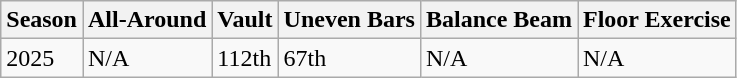<table class="wikitable">
<tr>
<th>Season</th>
<th>All-Around</th>
<th>Vault</th>
<th>Uneven Bars</th>
<th>Balance Beam</th>
<th>Floor Exercise</th>
</tr>
<tr>
<td>2025</td>
<td>N/A</td>
<td>112th</td>
<td>67th</td>
<td>N/A</td>
<td>N/A</td>
</tr>
</table>
